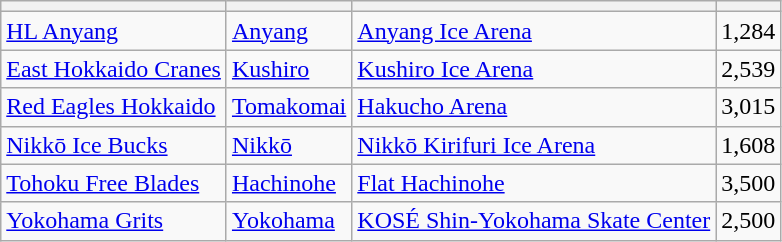<table class="wikitable sortable">
<tr>
<th></th>
<th></th>
<th></th>
<th></th>
</tr>
<tr align=left>
<td><a href='#'>HL Anyang</a></td>
<td> <a href='#'>Anyang</a></td>
<td><a href='#'>Anyang Ice Arena</a></td>
<td align=center>1,284</td>
</tr>
<tr align=left>
<td><a href='#'>East Hokkaido Cranes</a></td>
<td> <a href='#'>Kushiro</a></td>
<td><a href='#'>Kushiro Ice Arena</a></td>
<td align=center>2,539</td>
</tr>
<tr align=left>
<td><a href='#'>Red Eagles Hokkaido</a></td>
<td> <a href='#'>Tomakomai</a></td>
<td><a href='#'>Hakucho Arena</a></td>
<td align=center>3,015</td>
</tr>
<tr align=left>
<td><a href='#'>Nikkō Ice Bucks</a></td>
<td> <a href='#'>Nikkō</a></td>
<td><a href='#'>Nikkō Kirifuri Ice Arena</a></td>
<td align=center>1,608</td>
</tr>
<tr align=left>
<td><a href='#'>Tohoku Free Blades</a></td>
<td> <a href='#'>Hachinohe</a></td>
<td><a href='#'>Flat Hachinohe</a></td>
<td align=center>3,500</td>
</tr>
<tr align=left>
<td><a href='#'>Yokohama Grits</a></td>
<td> <a href='#'>Yokohama</a></td>
<td><a href='#'>KOSÉ Shin-Yokohama Skate Center</a></td>
<td align=center>2,500</td>
</tr>
</table>
